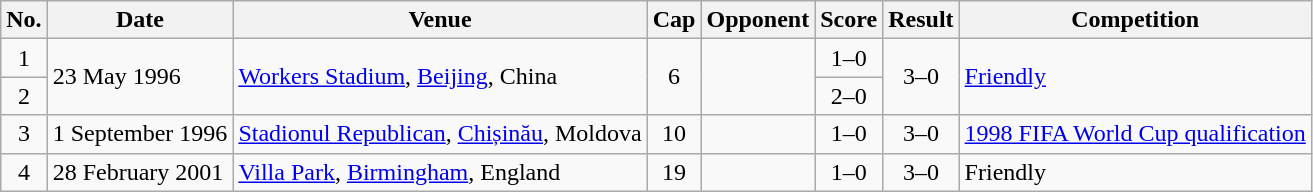<table class="wikitable sortable">
<tr>
<th scope="col">No.</th>
<th scope="col">Date</th>
<th scope="col">Venue</th>
<th scope="col">Cap</th>
<th scope="col">Opponent</th>
<th scope="col">Score</th>
<th scope="col">Result</th>
<th scope="col">Competition</th>
</tr>
<tr>
<td align="center">1</td>
<td rowspan="2">23 May 1996</td>
<td rowspan="2"><a href='#'>Workers Stadium</a>, <a href='#'>Beijing</a>, China</td>
<td rowspan="2" style="text-align:center">6</td>
<td rowspan="2"></td>
<td align="center">1–0</td>
<td rowspan="2" style="text-align:center">3–0</td>
<td rowspan="2"><a href='#'>Friendly</a></td>
</tr>
<tr>
<td align="center">2</td>
<td align="center">2–0</td>
</tr>
<tr>
<td align="center">3</td>
<td>1 September 1996</td>
<td><a href='#'>Stadionul Republican</a>, <a href='#'>Chișinău</a>, Moldova</td>
<td align="center">10</td>
<td></td>
<td align="center">1–0</td>
<td align="center">3–0</td>
<td><a href='#'>1998 FIFA World Cup qualification</a></td>
</tr>
<tr>
<td align="center">4</td>
<td>28 February 2001</td>
<td><a href='#'>Villa Park</a>, <a href='#'>Birmingham</a>, England</td>
<td align="center">19</td>
<td></td>
<td align="center">1–0</td>
<td align="center">3–0</td>
<td>Friendly</td>
</tr>
</table>
